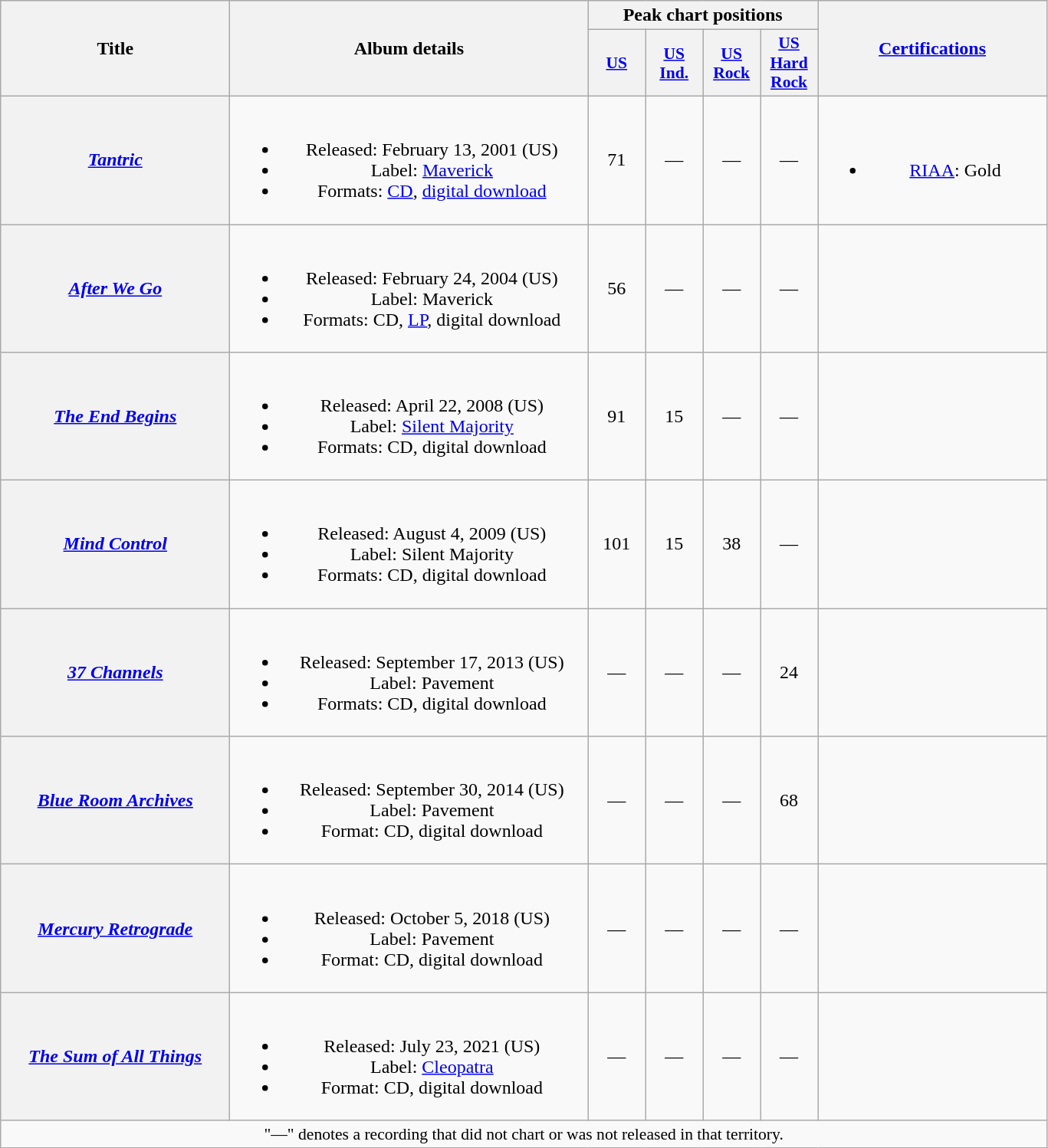<table class="wikitable plainrowheaders" style="text-align:center;">
<tr>
<th scope="col" rowspan="2" style="width:12em;">Title</th>
<th scope="col" rowspan="2" style="width:19em;">Album details</th>
<th scope="col" colspan="4">Peak chart positions</th>
<th scope="col" rowspan="2" style="width:12em;"><a href='#'>Certifications</a></th>
</tr>
<tr>
<th scope="col" style="width:3em;font-size:90%;"><a href='#'>US</a><br></th>
<th scope="col" style="width:3em;font-size:90%;"><a href='#'>US<br>Ind.</a><br></th>
<th scope="col" style="width:3em;font-size:90%;"><a href='#'>US<br>Rock</a><br></th>
<th scope="col" style="width:3em;font-size:90%;"><a href='#'>US<br>Hard Rock</a><br></th>
</tr>
<tr>
<th scope="row"><em><a href='#'>Tantric</a></em></th>
<td><br><ul><li>Released: February 13, 2001 <span>(US)</span></li><li>Label: <a href='#'>Maverick</a></li><li>Formats: <a href='#'>CD</a>, <a href='#'>digital download</a></li></ul></td>
<td>71</td>
<td>—</td>
<td>—</td>
<td>—</td>
<td><br><ul><li><a href='#'>RIAA</a>: Gold</li></ul></td>
</tr>
<tr>
<th scope="row"><em><a href='#'>After We Go</a></em></th>
<td><br><ul><li>Released: February 24, 2004 <span>(US)</span></li><li>Label: Maverick</li><li>Formats: CD, <a href='#'>LP</a>, digital download</li></ul></td>
<td>56</td>
<td>—</td>
<td>—</td>
<td>—</td>
<td></td>
</tr>
<tr>
<th scope="row"><em><a href='#'>The End Begins</a></em></th>
<td><br><ul><li>Released: April 22, 2008 <span>(US)</span></li><li>Label: <a href='#'>Silent Majority</a></li><li>Formats: CD, digital download</li></ul></td>
<td>91</td>
<td>15</td>
<td>—</td>
<td>—</td>
<td></td>
</tr>
<tr>
<th scope="row"><em><a href='#'>Mind Control</a></em></th>
<td><br><ul><li>Released: August 4, 2009 <span>(US)</span></li><li>Label: Silent Majority</li><li>Formats: CD, digital download</li></ul></td>
<td>101</td>
<td>15</td>
<td>38</td>
<td>—</td>
<td></td>
</tr>
<tr>
<th scope="row"><em><a href='#'>37 Channels</a></em></th>
<td><br><ul><li>Released: September 17, 2013 <span>(US)</span></li><li>Label: Pavement</li><li>Formats: CD, digital download</li></ul></td>
<td>—</td>
<td>—</td>
<td>—</td>
<td>24</td>
<td></td>
</tr>
<tr>
<th scope="row"><em><a href='#'>Blue Room Archives</a></em></th>
<td><br><ul><li>Released: September 30, 2014 (US)</li><li>Label: Pavement</li><li>Format: CD, digital download</li></ul></td>
<td>—</td>
<td>—</td>
<td>—</td>
<td>68</td>
<td></td>
</tr>
<tr>
<th scope="row"><em><a href='#'>Mercury Retrograde</a></em></th>
<td><br><ul><li>Released: October 5, 2018 (US)</li><li>Label: Pavement</li><li>Format: CD, digital download</li></ul></td>
<td>—</td>
<td>—</td>
<td>—</td>
<td>—</td>
<td></td>
</tr>
<tr>
<th scope="row"><em><a href='#'>The Sum of All Things</a></em></th>
<td><br><ul><li>Released: July 23, 2021 (US)</li><li>Label: <a href='#'>Cleopatra</a></li><li>Format: CD, digital download</li></ul></td>
<td>—</td>
<td>—</td>
<td>—</td>
<td>—</td>
<td></td>
</tr>
<tr>
<td colspan="7" style="font-size:90%">"—" denotes a recording that did not chart or was not released in that territory.</td>
</tr>
</table>
